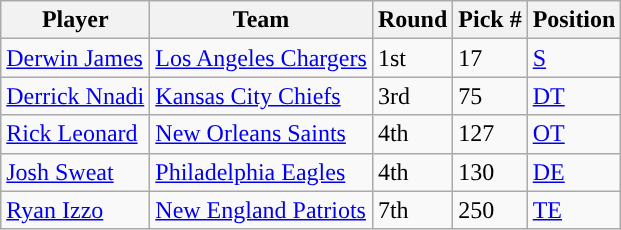<table class="wikitable">
<tr>
<th>Player</th>
<th>Team</th>
<th>Round</th>
<th>Pick #</th>
<th>Position</th>
</tr>
<tr>
<td><a href='#'>Derwin James</a></td>
<td><a href='#'>Los Angeles Chargers</a></td>
<td>1st</td>
<td>17</td>
<td><a href='#'>S</a></td>
</tr>
<tr>
<td><a href='#'>Derrick Nnadi</a></td>
<td><a href='#'>Kansas City Chiefs</a></td>
<td>3rd</td>
<td>75</td>
<td><a href='#'>DT</a></td>
</tr>
<tr>
<td><a href='#'>Rick Leonard</a></td>
<td><a href='#'>New Orleans Saints</a></td>
<td>4th</td>
<td>127</td>
<td><a href='#'>OT</a></td>
</tr>
<tr>
<td><a href='#'>Josh Sweat</a></td>
<td><a href='#'>Philadelphia Eagles</a></td>
<td>4th</td>
<td>130</td>
<td><a href='#'>DE</a></td>
</tr>
<tr>
<td><a href='#'>Ryan Izzo</a></td>
<td><a href='#'>New England Patriots</a></td>
<td>7th</td>
<td>250</td>
<td><a href='#'>TE</a></td>
</tr>
</table>
